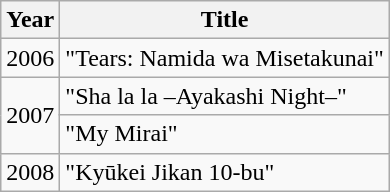<table class="wikitable">
<tr>
<th>Year</th>
<th>Title</th>
</tr>
<tr>
<td>2006</td>
<td>"Tears: Namida wa Misetakunai"</td>
</tr>
<tr>
<td rowspan="2">2007</td>
<td>"Sha la la –Ayakashi Night–"</td>
</tr>
<tr>
<td>"My Mirai"</td>
</tr>
<tr>
<td>2008</td>
<td>"Kyūkei Jikan 10-bu"</td>
</tr>
</table>
